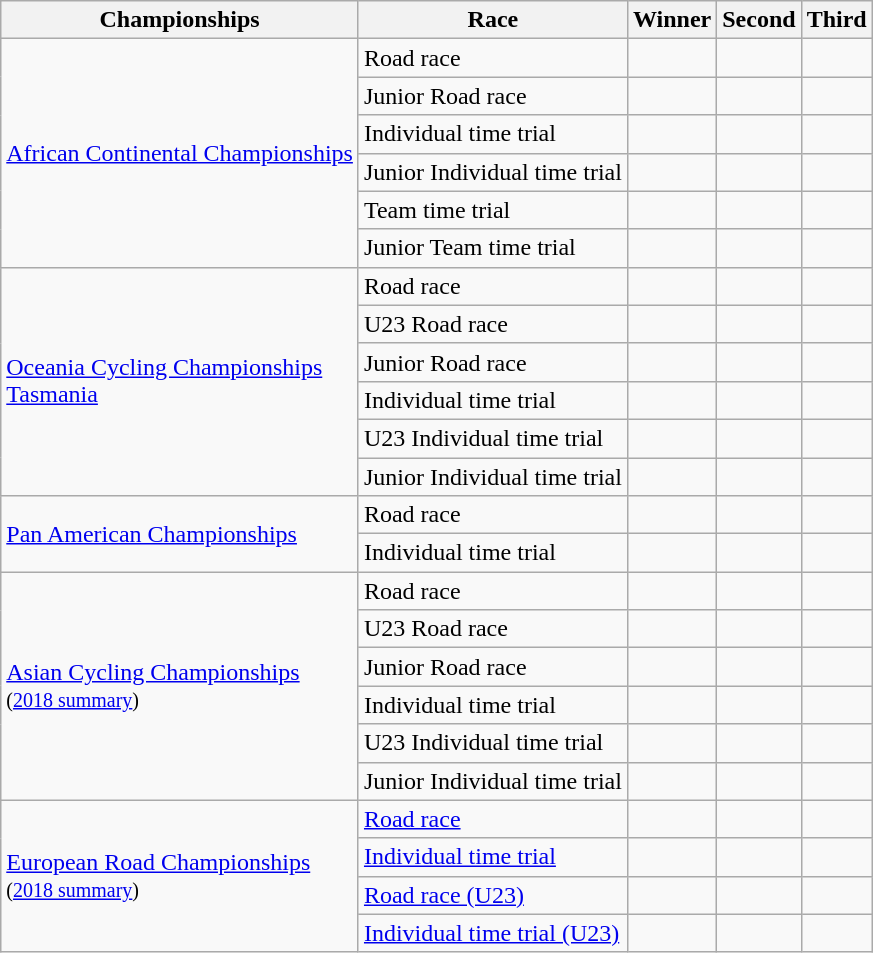<table class="wikitable sortable">
<tr>
<th>Championships</th>
<th>Race</th>
<th>Winner</th>
<th>Second</th>
<th>Third</th>
</tr>
<tr>
<td rowspan=6><a href='#'>African Continental Championships</a><br></td>
<td>Road race</td>
<td></td>
<td></td>
<td></td>
</tr>
<tr>
<td>Junior Road race</td>
<td></td>
<td></td>
<td></td>
</tr>
<tr>
<td>Individual time trial </td>
<td></td>
<td></td>
<td></td>
</tr>
<tr>
<td>Junior Individual time trial </td>
<td></td>
<td></td>
<td></td>
</tr>
<tr>
<td>Team time trial </td>
<td></td>
<td></td>
<td></td>
</tr>
<tr>
<td>Junior Team time trial </td>
<td></td>
<td></td>
<td></td>
</tr>
<tr>
<td rowspan=6><a href='#'>Oceania Cycling Championships</a><br> <a href='#'>Tasmania</a></td>
<td>Road race</td>
<td></td>
<td></td>
<td></td>
</tr>
<tr>
<td>U23 Road race</td>
<td></td>
<td></td>
<td></td>
</tr>
<tr>
<td>Junior Road race</td>
<td></td>
<td></td>
<td></td>
</tr>
<tr>
<td>Individual time trial </td>
<td></td>
<td></td>
<td></td>
</tr>
<tr>
<td>U23 Individual time trial </td>
<td></td>
<td></td>
<td></td>
</tr>
<tr>
<td>Junior Individual time trial </td>
<td></td>
<td></td>
<td></td>
</tr>
<tr>
<td rowspan=2><a href='#'>Pan American Championships</a><br></td>
<td>Road race</td>
<td></td>
<td></td>
<td></td>
</tr>
<tr>
<td>Individual time trial </td>
<td></td>
<td></td>
<td></td>
</tr>
<tr>
<td rowspan=6><a href='#'>Asian Cycling Championships</a><br> <small>(<a href='#'>2018 summary</a>)</small></td>
<td>Road race</td>
<td></td>
<td></td>
<td></td>
</tr>
<tr>
<td>U23 Road race</td>
<td></td>
<td></td>
<td></td>
</tr>
<tr>
<td>Junior Road race</td>
<td></td>
<td></td>
<td></td>
</tr>
<tr>
<td>Individual time trial </td>
<td></td>
<td></td>
<td></td>
</tr>
<tr>
<td>U23 Individual time trial </td>
<td></td>
<td></td>
<td></td>
</tr>
<tr>
<td>Junior Individual time trial </td>
<td></td>
<td></td>
<td></td>
</tr>
<tr>
<td rowspan=4><a href='#'>European Road Championships</a><br> <small>(<a href='#'>2018 summary</a>)</small></td>
<td><a href='#'>Road race</a></td>
<td></td>
<td></td>
<td></td>
</tr>
<tr>
<td><a href='#'>Individual time trial</a> </td>
<td></td>
<td></td>
<td></td>
</tr>
<tr>
<td><a href='#'>Road race (U23)</a></td>
<td></td>
<td></td>
<td></td>
</tr>
<tr>
<td><a href='#'>Individual time trial (U23)</a> </td>
<td></td>
<td></td>
<td></td>
</tr>
</table>
